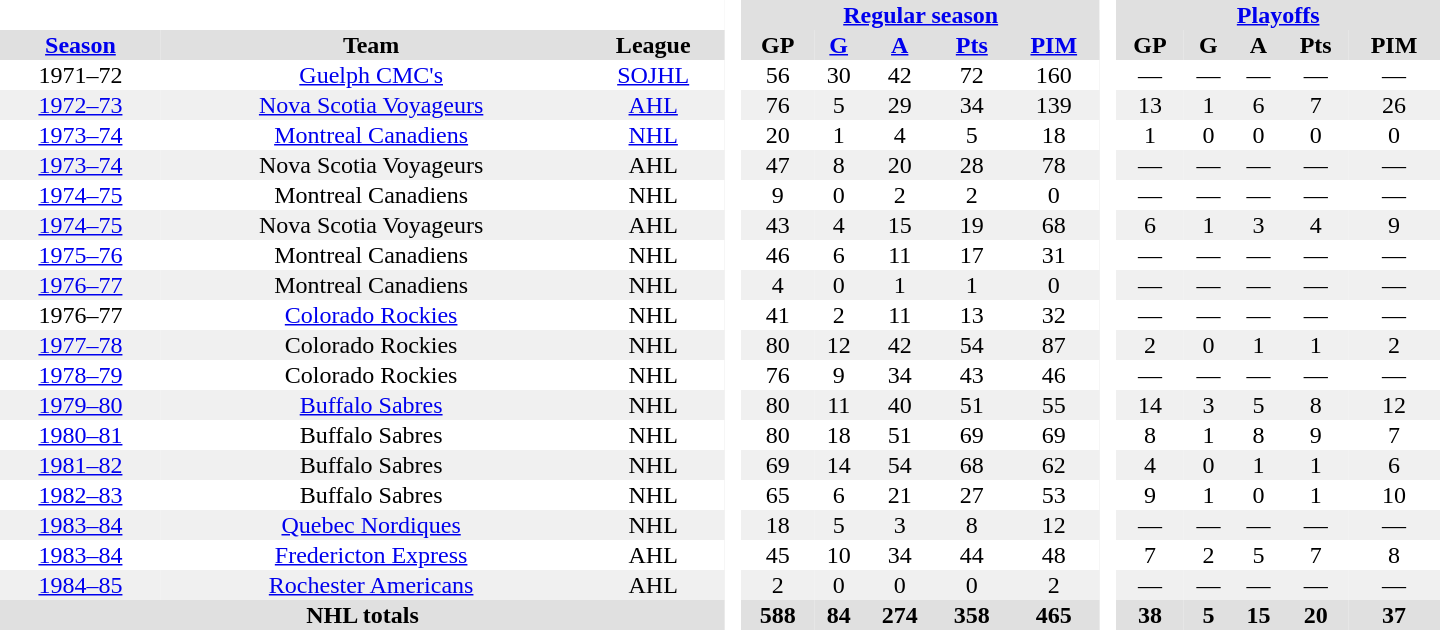<table border="0" cellpadding="1" cellspacing="0" style="text-align:center; width:60em">
<tr bgcolor="#e0e0e0">
<th colspan="3" bgcolor="#ffffff"> </th>
<th rowspan="99" bgcolor="#ffffff"> </th>
<th colspan="5"><a href='#'>Regular season</a></th>
<th rowspan="99" bgcolor="#ffffff"> </th>
<th colspan="5"><a href='#'>Playoffs</a></th>
</tr>
<tr bgcolor="#e0e0e0">
<th><a href='#'>Season</a></th>
<th>Team</th>
<th>League</th>
<th>GP</th>
<th><a href='#'>G</a></th>
<th><a href='#'>A</a></th>
<th><a href='#'>Pts</a></th>
<th><a href='#'>PIM</a></th>
<th>GP</th>
<th>G</th>
<th>A</th>
<th>Pts</th>
<th>PIM</th>
</tr>
<tr>
<td>1971–72</td>
<td><a href='#'>Guelph CMC's</a></td>
<td><a href='#'>SOJHL</a></td>
<td>56</td>
<td>30</td>
<td>42</td>
<td>72</td>
<td>160</td>
<td>—</td>
<td>—</td>
<td>—</td>
<td>—</td>
<td>—</td>
</tr>
<tr bgcolor="#f0f0f0">
<td><a href='#'>1972–73</a></td>
<td><a href='#'>Nova Scotia Voyageurs</a></td>
<td><a href='#'>AHL</a></td>
<td>76</td>
<td>5</td>
<td>29</td>
<td>34</td>
<td>139</td>
<td>13</td>
<td>1</td>
<td>6</td>
<td>7</td>
<td>26</td>
</tr>
<tr>
<td><a href='#'>1973–74</a></td>
<td><a href='#'>Montreal Canadiens</a></td>
<td><a href='#'>NHL</a></td>
<td>20</td>
<td>1</td>
<td>4</td>
<td>5</td>
<td>18</td>
<td>1</td>
<td>0</td>
<td>0</td>
<td>0</td>
<td>0</td>
</tr>
<tr bgcolor="#f0f0f0">
<td><a href='#'>1973–74</a></td>
<td>Nova Scotia Voyageurs</td>
<td>AHL</td>
<td>47</td>
<td>8</td>
<td>20</td>
<td>28</td>
<td>78</td>
<td>—</td>
<td>—</td>
<td>—</td>
<td>—</td>
<td>—</td>
</tr>
<tr>
<td><a href='#'>1974–75</a></td>
<td>Montreal Canadiens</td>
<td>NHL</td>
<td>9</td>
<td>0</td>
<td>2</td>
<td>2</td>
<td>0</td>
<td>—</td>
<td>—</td>
<td>—</td>
<td>—</td>
<td>—</td>
</tr>
<tr bgcolor="#f0f0f0">
<td><a href='#'>1974–75</a></td>
<td>Nova Scotia Voyageurs</td>
<td>AHL</td>
<td>43</td>
<td>4</td>
<td>15</td>
<td>19</td>
<td>68</td>
<td>6</td>
<td>1</td>
<td>3</td>
<td>4</td>
<td>9</td>
</tr>
<tr>
<td><a href='#'>1975–76</a></td>
<td>Montreal Canadiens</td>
<td>NHL</td>
<td>46</td>
<td>6</td>
<td>11</td>
<td>17</td>
<td>31</td>
<td>—</td>
<td>—</td>
<td>—</td>
<td>—</td>
<td>—</td>
</tr>
<tr bgcolor="#f0f0f0">
<td><a href='#'>1976–77</a></td>
<td>Montreal Canadiens</td>
<td>NHL</td>
<td>4</td>
<td>0</td>
<td>1</td>
<td>1</td>
<td>0</td>
<td>—</td>
<td>—</td>
<td>—</td>
<td>—</td>
<td>—</td>
</tr>
<tr>
<td>1976–77</td>
<td><a href='#'>Colorado Rockies</a></td>
<td>NHL</td>
<td>41</td>
<td>2</td>
<td>11</td>
<td>13</td>
<td>32</td>
<td>—</td>
<td>—</td>
<td>—</td>
<td>—</td>
<td>—</td>
</tr>
<tr bgcolor="#f0f0f0">
<td><a href='#'>1977–78</a></td>
<td>Colorado Rockies</td>
<td>NHL</td>
<td>80</td>
<td>12</td>
<td>42</td>
<td>54</td>
<td>87</td>
<td>2</td>
<td>0</td>
<td>1</td>
<td>1</td>
<td>2</td>
</tr>
<tr>
<td><a href='#'>1978–79</a></td>
<td>Colorado Rockies</td>
<td>NHL</td>
<td>76</td>
<td>9</td>
<td>34</td>
<td>43</td>
<td>46</td>
<td>—</td>
<td>—</td>
<td>—</td>
<td>—</td>
<td>—</td>
</tr>
<tr bgcolor="#f0f0f0">
<td><a href='#'>1979–80</a></td>
<td><a href='#'>Buffalo Sabres</a></td>
<td>NHL</td>
<td>80</td>
<td>11</td>
<td>40</td>
<td>51</td>
<td>55</td>
<td>14</td>
<td>3</td>
<td>5</td>
<td>8</td>
<td>12</td>
</tr>
<tr>
<td><a href='#'>1980–81</a></td>
<td>Buffalo Sabres</td>
<td>NHL</td>
<td>80</td>
<td>18</td>
<td>51</td>
<td>69</td>
<td>69</td>
<td>8</td>
<td>1</td>
<td>8</td>
<td>9</td>
<td>7</td>
</tr>
<tr bgcolor="#f0f0f0">
<td><a href='#'>1981–82</a></td>
<td>Buffalo Sabres</td>
<td>NHL</td>
<td>69</td>
<td>14</td>
<td>54</td>
<td>68</td>
<td>62</td>
<td>4</td>
<td>0</td>
<td>1</td>
<td>1</td>
<td>6</td>
</tr>
<tr>
<td><a href='#'>1982–83</a></td>
<td>Buffalo Sabres</td>
<td>NHL</td>
<td>65</td>
<td>6</td>
<td>21</td>
<td>27</td>
<td>53</td>
<td>9</td>
<td>1</td>
<td>0</td>
<td>1</td>
<td>10</td>
</tr>
<tr bgcolor="#f0f0f0">
<td><a href='#'>1983–84</a></td>
<td><a href='#'>Quebec Nordiques</a></td>
<td>NHL</td>
<td>18</td>
<td>5</td>
<td>3</td>
<td>8</td>
<td>12</td>
<td>—</td>
<td>—</td>
<td>—</td>
<td>—</td>
<td>—</td>
</tr>
<tr>
<td><a href='#'>1983–84</a></td>
<td><a href='#'>Fredericton Express</a></td>
<td>AHL</td>
<td>45</td>
<td>10</td>
<td>34</td>
<td>44</td>
<td>48</td>
<td>7</td>
<td>2</td>
<td>5</td>
<td>7</td>
<td>8</td>
</tr>
<tr bgcolor="#f0f0f0">
<td><a href='#'>1984–85</a></td>
<td><a href='#'>Rochester Americans</a></td>
<td>AHL</td>
<td>2</td>
<td>0</td>
<td>0</td>
<td>0</td>
<td>2</td>
<td>—</td>
<td>—</td>
<td>—</td>
<td>—</td>
<td>—</td>
</tr>
<tr bgcolor="#e0e0e0">
<th colspan="3">NHL totals</th>
<th>588</th>
<th>84</th>
<th>274</th>
<th>358</th>
<th>465</th>
<th>38</th>
<th>5</th>
<th>15</th>
<th>20</th>
<th>37</th>
</tr>
</table>
